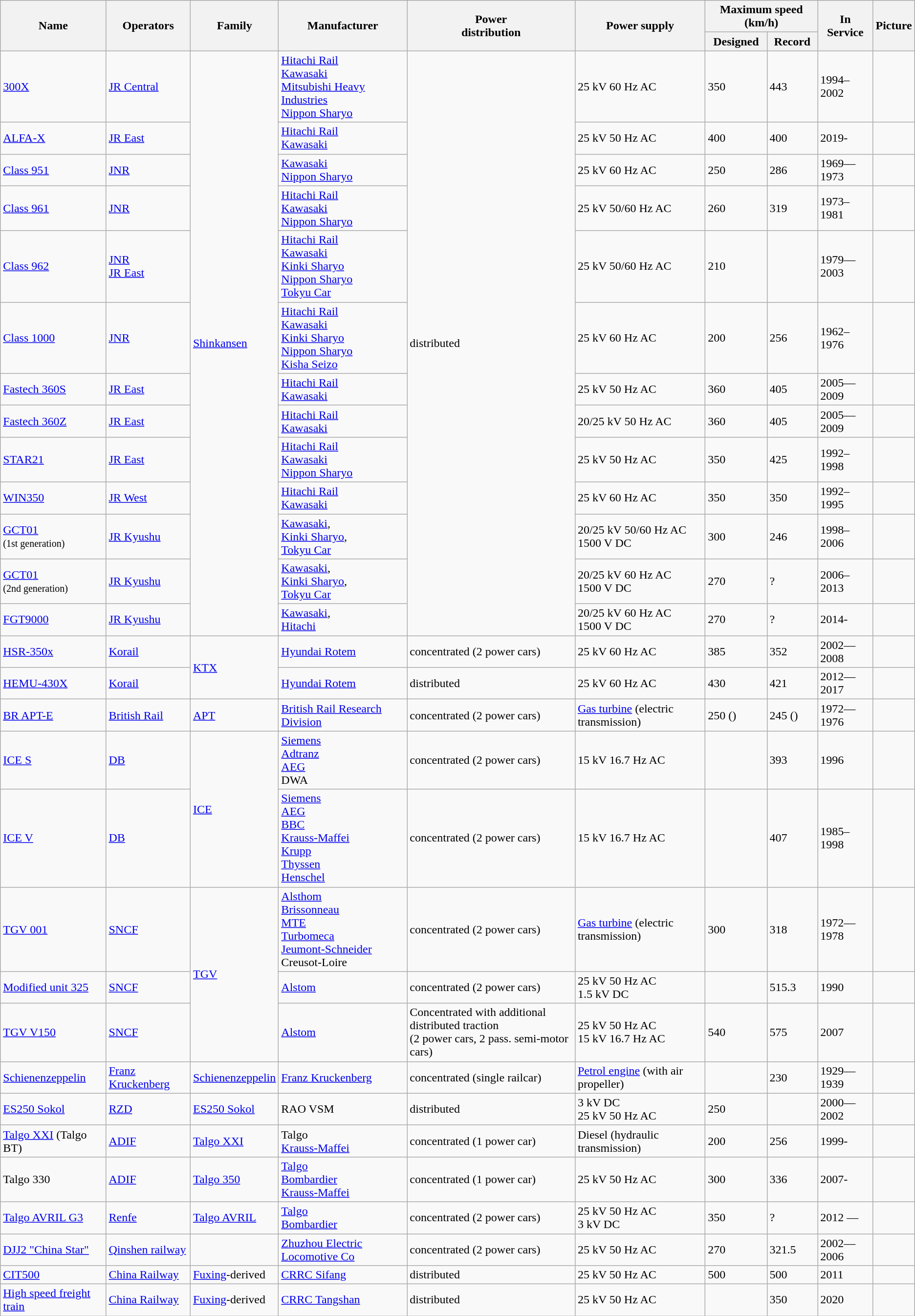<table class="wikitable sortable sticky-header-multi">
<tr>
<th rowspan="2">Name</th>
<th rowspan="2">Operators</th>
<th rowspan="2">Family</th>
<th rowspan="2">Manufacturer</th>
<th rowspan="2">Power<br>distribution</th>
<th rowspan="2">Power supply</th>
<th colspan="2">Maximum speed (km/h)</th>
<th rowspan="2">In<br>Service</th>
<th rowspan="2" class="unsortable">Picture</th>
</tr>
<tr>
<th class="sortable">Designed</th>
<th>Record</th>
</tr>
<tr>
<td><a href='#'>300X</a></td>
<td> <a href='#'>JR Central</a></td>
<td rowspan="13"><a href='#'>Shinkansen</a></td>
<td><a href='#'>Hitachi Rail</a><br><a href='#'>Kawasaki</a><br><a href='#'>Mitsubishi Heavy Industries</a><br><a href='#'>Nippon Sharyo</a></td>
<td rowspan="13">distributed</td>
<td>25 kV 60 Hz AC</td>
<td>350</td>
<td>443</td>
<td>1994–2002</td>
<td></td>
</tr>
<tr>
<td><a href='#'>ALFA-X</a></td>
<td> <a href='#'>JR East</a></td>
<td><a href='#'>Hitachi Rail</a><br><a href='#'>Kawasaki</a></td>
<td>25 kV 50 Hz AC</td>
<td>400</td>
<td>400</td>
<td>2019-</td>
<td></td>
</tr>
<tr>
<td><a href='#'>Class 951</a></td>
<td> <a href='#'>JNR</a></td>
<td><a href='#'>Kawasaki</a><br><a href='#'>Nippon Sharyo</a></td>
<td>25 kV 60 Hz AC</td>
<td>250</td>
<td>286</td>
<td>1969—1973</td>
<td></td>
</tr>
<tr>
<td><a href='#'>Class 961</a></td>
<td> <a href='#'>JNR</a></td>
<td><a href='#'>Hitachi Rail</a><br><a href='#'>Kawasaki</a><br><a href='#'>Nippon Sharyo</a></td>
<td>25 kV 50/60 Hz AC</td>
<td>260</td>
<td>319</td>
<td>1973–1981</td>
<td></td>
</tr>
<tr>
<td><a href='#'>Class 962</a></td>
<td> <a href='#'>JNR</a><br> <a href='#'>JR East</a></td>
<td><a href='#'>Hitachi Rail</a><br><a href='#'>Kawasaki</a><br><a href='#'>Kinki Sharyo</a><br><a href='#'>Nippon Sharyo</a><br><a href='#'>Tokyu Car</a></td>
<td>25 kV 50/60 Hz AC</td>
<td>210</td>
<td></td>
<td>1979—2003</td>
<td></td>
</tr>
<tr>
<td><a href='#'>Class 1000</a></td>
<td> <a href='#'>JNR</a></td>
<td><a href='#'>Hitachi Rail</a><br><a href='#'>Kawasaki</a><br><a href='#'>Kinki Sharyo</a><br><a href='#'>Nippon Sharyo</a><br><a href='#'>Kisha Seizo</a></td>
<td>25 kV 60 Hz AC</td>
<td>200</td>
<td>256</td>
<td>1962–1976</td>
<td></td>
</tr>
<tr>
<td><a href='#'>Fastech 360S</a></td>
<td> <a href='#'>JR East</a></td>
<td><a href='#'>Hitachi Rail</a><br><a href='#'>Kawasaki</a></td>
<td>25 kV 50 Hz AC</td>
<td>360</td>
<td>405</td>
<td>2005—2009</td>
<td></td>
</tr>
<tr>
<td><a href='#'>Fastech 360Z</a></td>
<td> <a href='#'>JR East</a></td>
<td><a href='#'>Hitachi Rail</a><br><a href='#'>Kawasaki</a></td>
<td>20/25 kV 50 Hz AC</td>
<td>360</td>
<td>405</td>
<td>2005—2009</td>
<td></td>
</tr>
<tr>
<td><a href='#'>STAR21</a></td>
<td> <a href='#'>JR East</a></td>
<td><a href='#'>Hitachi Rail</a><br><a href='#'>Kawasaki</a><br><a href='#'>Nippon Sharyo</a></td>
<td>25 kV 50 Hz AC</td>
<td>350</td>
<td>425</td>
<td>1992–1998</td>
<td></td>
</tr>
<tr>
<td><a href='#'>WIN350</a></td>
<td> <a href='#'>JR West</a></td>
<td><a href='#'>Hitachi Rail</a><br><a href='#'>Kawasaki</a></td>
<td>25 kV 60 Hz AC</td>
<td>350</td>
<td>350</td>
<td>1992–1995</td>
<td></td>
</tr>
<tr>
<td><a href='#'>GCT01</a><br><small>(1st generation)</small></td>
<td> <a href='#'>JR Kyushu</a></td>
<td><a href='#'>Kawasaki</a>,<br><a href='#'>Kinki Sharyo</a>,<br><a href='#'>Tokyu Car</a></td>
<td>20/25 kV 50/60 Hz AC<br>1500 V DC</td>
<td>300</td>
<td>246</td>
<td>1998–2006</td>
<td></td>
</tr>
<tr>
<td><a href='#'>GCT01</a><br><small>(2nd generation)</small></td>
<td> <a href='#'>JR Kyushu</a></td>
<td><a href='#'>Kawasaki</a>,<br><a href='#'>Kinki Sharyo</a>,<br><a href='#'>Tokyu Car</a></td>
<td>20/25 kV 60 Hz AC<br>1500 V DC</td>
<td>270</td>
<td>?</td>
<td>2006–2013</td>
<td></td>
</tr>
<tr>
<td><a href='#'>FGT9000</a></td>
<td> <a href='#'>JR Kyushu</a></td>
<td><a href='#'>Kawasaki</a>,<br><a href='#'>Hitachi</a></td>
<td>20/25 kV 60 Hz AC<br>1500 V DC</td>
<td>270</td>
<td>?</td>
<td>2014-</td>
<td></td>
</tr>
<tr>
<td><a href='#'>HSR-350x</a></td>
<td> <a href='#'>Korail</a></td>
<td rowspan="2"><a href='#'>KTX</a></td>
<td><a href='#'>Hyundai Rotem</a></td>
<td>concentrated (2 power cars)</td>
<td>25 kV 60 Hz AC</td>
<td>385</td>
<td>352</td>
<td>2002—2008</td>
<td></td>
</tr>
<tr>
<td><a href='#'>HEMU-430X</a></td>
<td> <a href='#'>Korail</a></td>
<td><a href='#'>Hyundai Rotem</a></td>
<td>distributed</td>
<td>25 kV 60 Hz AC</td>
<td>430</td>
<td>421</td>
<td>2012—2017</td>
<td></td>
</tr>
<tr>
<td><a href='#'>BR APT-E</a></td>
<td> <a href='#'>British Rail</a></td>
<td><a href='#'>APT</a></td>
<td><a href='#'>British Rail Research Division</a></td>
<td>concentrated (2 power cars)</td>
<td><a href='#'>Gas turbine</a> (electric transmission)</td>
<td>250 ()</td>
<td>245 ()</td>
<td>1972—1976</td>
<td></td>
</tr>
<tr>
<td><a href='#'>ICE S</a></td>
<td> <a href='#'>DB</a></td>
<td rowspan="2"><a href='#'>ICE</a></td>
<td><a href='#'>Siemens</a><br><a href='#'>Adtranz</a><br><a href='#'>AEG</a><br>DWA</td>
<td>concentrated (2 power cars)</td>
<td>15 kV 16.7 Hz AC</td>
<td></td>
<td>393</td>
<td>1996</td>
<td></td>
</tr>
<tr>
<td><a href='#'>ICE V</a></td>
<td> <a href='#'>DB</a></td>
<td><a href='#'>Siemens</a><br><a href='#'>AEG</a><br><a href='#'>BBC</a><br><a href='#'>Krauss-Maffei</a><br><a href='#'>Krupp</a><br><a href='#'>Thyssen</a><br><a href='#'>Henschel</a></td>
<td>concentrated (2 power cars)</td>
<td>15 kV 16.7 Hz AC</td>
<td></td>
<td>407</td>
<td>1985–1998</td>
<td></td>
</tr>
<tr>
<td><a href='#'>TGV 001</a></td>
<td> <a href='#'>SNCF</a></td>
<td rowspan="3"><a href='#'>TGV</a></td>
<td><a href='#'>Alsthom</a><br><a href='#'>Brissonneau</a><br><a href='#'>MTE</a><br><a href='#'>Turbomeca</a><br><a href='#'>Jeumont-Schneider</a><br>Creusot-Loire</td>
<td>concentrated (2 power cars)</td>
<td><a href='#'>Gas turbine</a> (electric transmission)</td>
<td>300</td>
<td>318</td>
<td>1972—1978</td>
<td></td>
</tr>
<tr>
<td><a href='#'>Modified unit 325</a></td>
<td> <a href='#'>SNCF</a></td>
<td><a href='#'>Alstom</a></td>
<td>concentrated (2 power cars)</td>
<td>25 kV 50 Hz AC<br>1.5 kV DC</td>
<td></td>
<td>515.3</td>
<td>1990</td>
<td></td>
</tr>
<tr>
<td><a href='#'>TGV V150</a></td>
<td> <a href='#'>SNCF</a></td>
<td><a href='#'>Alstom</a></td>
<td>Concentrated with additional distributed traction<br>(2 power cars, 2 pass. semi-motor cars)</td>
<td>25 kV 50 Hz AC<br>15 kV 16.7 Hz AC</td>
<td>540</td>
<td>575</td>
<td>2007</td>
<td></td>
</tr>
<tr>
<td><a href='#'>Schienenzeppelin</a></td>
<td> <a href='#'>Franz Kruckenberg</a></td>
<td><a href='#'>Schienenzeppelin</a></td>
<td><a href='#'>Franz Kruckenberg</a></td>
<td>concentrated (single railcar)</td>
<td><a href='#'>Petrol engine</a> (with air propeller)</td>
<td></td>
<td>230</td>
<td>1929—1939</td>
<td></td>
</tr>
<tr>
<td><a href='#'>ES250 Sokol</a></td>
<td> <a href='#'>RZD</a></td>
<td><a href='#'>ES250 Sokol</a></td>
<td>RAO VSM</td>
<td>distributed</td>
<td>3 kV DC<br>25 kV 50 Hz AC</td>
<td>250</td>
<td></td>
<td>2000—2002</td>
<td></td>
</tr>
<tr>
<td><a href='#'>Talgo XXI</a> (Talgo BT)</td>
<td> <a href='#'>ADIF</a></td>
<td><a href='#'>Talgo XXI</a></td>
<td>Talgo<br><a href='#'>Krauss-Maffei</a></td>
<td>concentrated (1 power car)</td>
<td>Diesel (hydraulic transmission)</td>
<td>200</td>
<td>256</td>
<td>1999-</td>
<td></td>
</tr>
<tr>
<td>Talgo 330</td>
<td> <a href='#'>ADIF</a></td>
<td><a href='#'>Talgo 350</a></td>
<td><a href='#'>Talgo</a><br><a href='#'>Bombardier</a><br><a href='#'>Krauss-Maffei</a></td>
<td>concentrated (1 power car)</td>
<td>25 kV 50 Hz AC</td>
<td>300</td>
<td>336</td>
<td>2007-</td>
<td></td>
</tr>
<tr>
<td><a href='#'>Talgo AVRIL G3</a></td>
<td> <a href='#'>Renfe</a></td>
<td><a href='#'>Talgo AVRIL</a></td>
<td><a href='#'>Talgo</a><br><a href='#'>Bombardier</a></td>
<td>concentrated (2 power cars)</td>
<td>25 kV 50 Hz AC<br>3 kV DC</td>
<td>350</td>
<td>?</td>
<td>2012 —</td>
<td></td>
</tr>
<tr>
<td><a href='#'>DJJ2 "China Star"</a></td>
<td> <a href='#'>Qinshen railway</a></td>
<td></td>
<td><a href='#'>Zhuzhou Electric Locomotive Co</a></td>
<td>concentrated (2 power cars)</td>
<td>25 kV 50 Hz AC</td>
<td>270</td>
<td>321.5</td>
<td>2002—2006</td>
<td></td>
</tr>
<tr>
<td><a href='#'>CIT500</a></td>
<td> <a href='#'>China Railway</a></td>
<td><a href='#'>Fuxing</a>-derived</td>
<td><a href='#'>CRRC Sifang</a></td>
<td>distributed</td>
<td>25 kV 50 Hz AC</td>
<td>500</td>
<td>500</td>
<td>2011</td>
<td></td>
</tr>
<tr>
<td><a href='#'>High speed freight train</a></td>
<td> <a href='#'>China Railway</a></td>
<td><a href='#'>Fuxing</a>-derived</td>
<td><a href='#'>CRRC Tangshan</a></td>
<td>distributed</td>
<td>25 kV 50 Hz AC</td>
<td></td>
<td>350</td>
<td>2020</td>
<td></td>
</tr>
</table>
